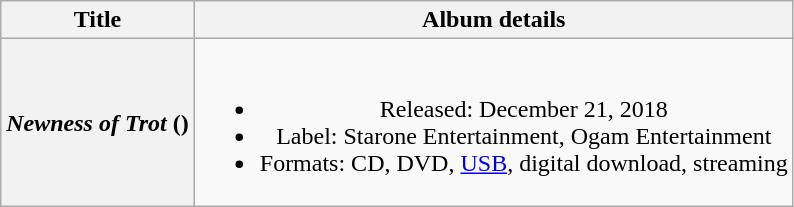<table class="wikitable plainrowheaders" style="text-align:center;">
<tr>
<th scope="col">Title</th>
<th scope="col">Album details</th>
</tr>
<tr>
<th scope="row"><em>Newness of Trot</em> ()<br></th>
<td><br><ul><li>Released: December 21, 2018</li><li>Label: Starone Entertainment, Ogam Entertainment</li><li>Formats: CD, DVD, <a href='#'>USB</a>, digital download, streaming</li></ul></td>
</tr>
</table>
